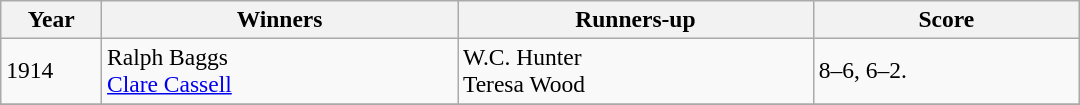<table class="wikitable" style="font-size:98%;">
<tr>
<th style="width:60px;">Year</th>
<th style="width:230px;">Winners</th>
<th style="width:230px;">Runners-up</th>
<th style="width:170px;">Score</th>
</tr>
<tr>
<td>1914</td>
<td> Ralph Baggs<br> <a href='#'>Clare Cassell</a></td>
<td> W.C. Hunter <br> Teresa Wood</td>
<td>8–6, 6–2.</td>
</tr>
<tr>
</tr>
</table>
